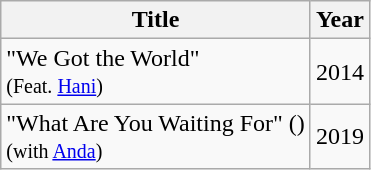<table class="wikitable">
<tr>
<th>Title</th>
<th>Year</th>
</tr>
<tr>
<td>"We Got the World"<br><small>(Feat. <a href='#'>Hani</a>)</small></td>
<td>2014</td>
</tr>
<tr>
<td>"What Are You Waiting For" ()<br><small>(with <a href='#'>Anda</a>)</small></td>
<td>2019</td>
</tr>
</table>
